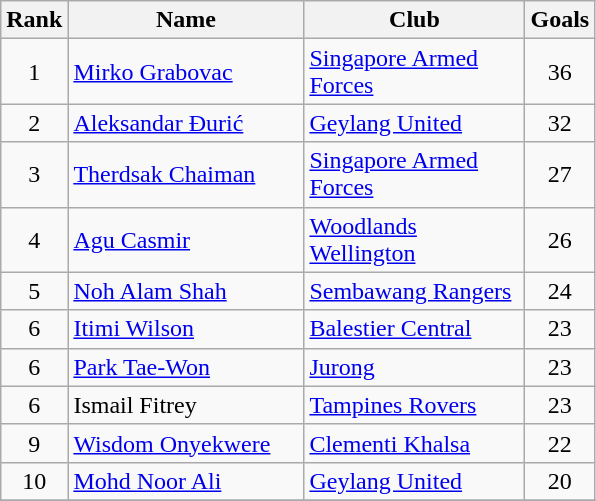<table class="wikitable sortable">
<tr>
<th>Rank</th>
<th width='150'>Name</th>
<th width='140'>Club</th>
<th>Goals</th>
</tr>
<tr>
<td align="center">1</td>
<td> <a href='#'>Mirko Grabovac</a></td>
<td><a href='#'>Singapore Armed Forces</a></td>
<td align="center">36</td>
</tr>
<tr>
<td align="center">2</td>
<td> <a href='#'>Aleksandar Đurić</a></td>
<td><a href='#'>Geylang United</a></td>
<td align="center">32</td>
</tr>
<tr>
<td align="center">3</td>
<td> <a href='#'>Therdsak Chaiman</a></td>
<td><a href='#'>Singapore Armed Forces</a></td>
<td align="center">27</td>
</tr>
<tr>
<td align="center">4</td>
<td> <a href='#'>Agu Casmir</a></td>
<td><a href='#'>Woodlands Wellington</a></td>
<td align="center">26</td>
</tr>
<tr>
<td align="center">5</td>
<td> <a href='#'>Noh Alam Shah</a></td>
<td><a href='#'>Sembawang Rangers</a></td>
<td align="center">24</td>
</tr>
<tr>
<td align="center">6</td>
<td> <a href='#'>Itimi Wilson</a></td>
<td><a href='#'>Balestier Central</a></td>
<td align="center">23</td>
</tr>
<tr>
<td align="center">6</td>
<td> <a href='#'>Park Tae-Won</a></td>
<td><a href='#'>Jurong</a></td>
<td align="center">23</td>
</tr>
<tr>
<td align="center">6</td>
<td> Ismail Fitrey</td>
<td><a href='#'>Tampines Rovers</a></td>
<td align="center">23</td>
</tr>
<tr>
<td align="center">9</td>
<td> <a href='#'>Wisdom Onyekwere</a></td>
<td><a href='#'>Clementi Khalsa</a></td>
<td align="center">22</td>
</tr>
<tr>
<td align="center">10</td>
<td> <a href='#'>Mohd Noor Ali</a></td>
<td><a href='#'>Geylang United</a></td>
<td align="center">20</td>
</tr>
<tr>
</tr>
</table>
